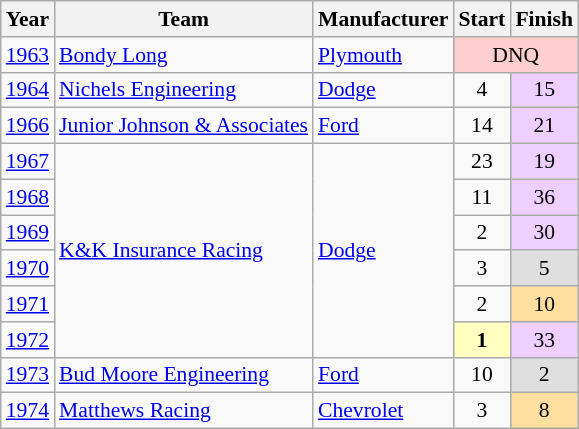<table class="wikitable" style="font-size: 90%;">
<tr>
<th>Year</th>
<th>Team</th>
<th>Manufacturer</th>
<th>Start</th>
<th>Finish</th>
</tr>
<tr>
<td><a href='#'>1963</a></td>
<td><a href='#'>Bondy Long</a></td>
<td><a href='#'>Plymouth</a></td>
<td colspan=2 align=center style="background:#FFCFCF;">DNQ</td>
</tr>
<tr>
<td><a href='#'>1964</a></td>
<td><a href='#'>Nichels Engineering</a></td>
<td><a href='#'>Dodge</a></td>
<td align=center>4</td>
<td align=center style="background:#EFCFFF;">15</td>
</tr>
<tr>
<td><a href='#'>1966</a></td>
<td><a href='#'>Junior Johnson & Associates</a></td>
<td><a href='#'>Ford</a></td>
<td align=center>14</td>
<td align=center style="background:#EFCFFF;">21</td>
</tr>
<tr>
<td><a href='#'>1967</a></td>
<td rowspan=6><a href='#'>K&K Insurance Racing</a></td>
<td rowspan=6><a href='#'>Dodge</a></td>
<td align=center>23</td>
<td align=center style="background:#EFCFFF;">19</td>
</tr>
<tr>
<td><a href='#'>1968</a></td>
<td align=center>11</td>
<td align=center style="background:#EFCFFF;">36</td>
</tr>
<tr>
<td><a href='#'>1969</a></td>
<td align=center>2</td>
<td align=center style="background:#EFCFFF;">30</td>
</tr>
<tr>
<td><a href='#'>1970</a></td>
<td align=center>3</td>
<td align=center style="background:#DFDFDF;">5</td>
</tr>
<tr>
<td><a href='#'>1971</a></td>
<td align=center>2</td>
<td align=center style="background:#FFDF9F;">10</td>
</tr>
<tr>
<td><a href='#'>1972</a></td>
<td align=center style="background:#FFFFBF;"><strong>1</strong></td>
<td align=center style="background:#EFCFFF;">33</td>
</tr>
<tr>
<td><a href='#'>1973</a></td>
<td><a href='#'>Bud Moore Engineering</a></td>
<td><a href='#'>Ford</a></td>
<td align=center>10</td>
<td align=center style="background:#DFDFDF;">2</td>
</tr>
<tr>
<td><a href='#'>1974</a></td>
<td><a href='#'>Matthews Racing</a></td>
<td><a href='#'>Chevrolet</a></td>
<td align=center>3</td>
<td align=center style="background:#FFDF9F;">8</td>
</tr>
</table>
